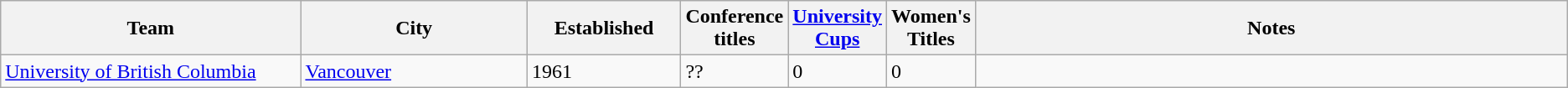<table class="wikitable">
<tr>
<th bgcolor="#DDDDFF" width="20%">Team</th>
<th bgcolor="#DDDDFF" width="15%">City</th>
<th bgcolor="#DDDDFF" width="10%">Established</th>
<th bgcolor="#DDDDFF" width="5%">Conference titles</th>
<th bgcolor="#DDDDFF" width="5%"><a href='#'>University Cups</a></th>
<th bgcolor="#DDDDFF" width="5%">Women's Titles</th>
<th bgcolor="#DDDDFF" width="45%">Notes</th>
</tr>
<tr>
<td><a href='#'>University of British Columbia</a></td>
<td><a href='#'>Vancouver</a></td>
<td>1961</td>
<td>??</td>
<td>0</td>
<td>0</td>
<td></td>
</tr>
</table>
